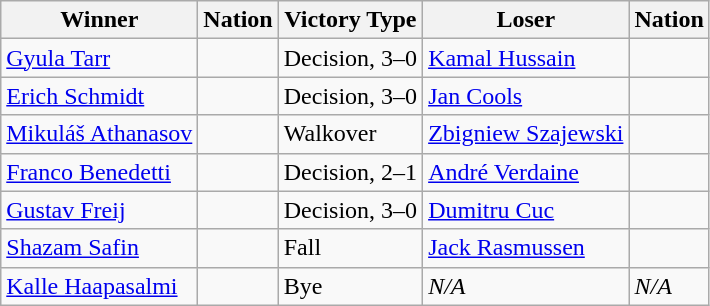<table class="wikitable sortable" style="text-align:left;">
<tr>
<th>Winner</th>
<th>Nation</th>
<th>Victory Type</th>
<th>Loser</th>
<th>Nation</th>
</tr>
<tr>
<td><a href='#'>Gyula Tarr</a></td>
<td></td>
<td>Decision, 3–0</td>
<td><a href='#'>Kamal Hussain</a></td>
<td></td>
</tr>
<tr>
<td><a href='#'>Erich Schmidt</a></td>
<td></td>
<td>Decision, 3–0</td>
<td><a href='#'>Jan Cools</a></td>
<td></td>
</tr>
<tr>
<td><a href='#'>Mikuláš Athanasov</a></td>
<td></td>
<td>Walkover</td>
<td><a href='#'>Zbigniew Szajewski</a></td>
<td></td>
</tr>
<tr>
<td><a href='#'>Franco Benedetti</a></td>
<td></td>
<td>Decision, 2–1</td>
<td><a href='#'>André Verdaine</a></td>
<td></td>
</tr>
<tr>
<td><a href='#'>Gustav Freij</a></td>
<td></td>
<td>Decision, 3–0</td>
<td><a href='#'>Dumitru Cuc</a></td>
<td></td>
</tr>
<tr>
<td><a href='#'>Shazam Safin</a></td>
<td></td>
<td>Fall</td>
<td><a href='#'>Jack Rasmussen</a></td>
<td></td>
</tr>
<tr>
<td><a href='#'>Kalle Haapasalmi</a></td>
<td></td>
<td>Bye</td>
<td><em>N/A</em></td>
<td><em>N/A</em></td>
</tr>
</table>
